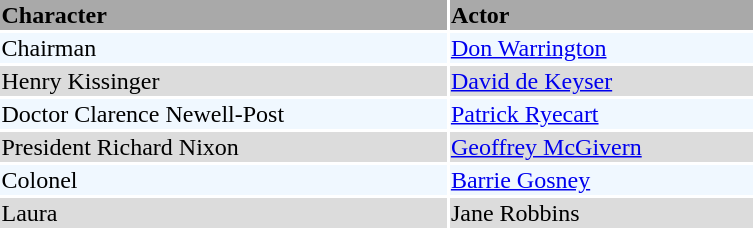<table style="width:40%; height:100px" border="0">
<tr>
<td style="background:darkgray"><strong>Character</strong></td>
<td style="background:darkgray"><strong>Actor</strong></td>
</tr>
<tr>
<td style="background:aliceblue">Chairman</td>
<td style="background:aliceblue"><a href='#'>Don Warrington</a></td>
</tr>
<tr>
<td style="background:gainsboro">Henry Kissinger</td>
<td style="background:gainsboro"><a href='#'>David de Keyser</a></td>
</tr>
<tr>
<td style="background:aliceblue">Doctor Clarence Newell-Post</td>
<td style="background:aliceblue"><a href='#'>Patrick Ryecart</a></td>
</tr>
<tr>
<td style="background:gainsboro">President Richard Nixon</td>
<td style="background:gainsboro"><a href='#'>Geoffrey McGivern</a></td>
</tr>
<tr>
<td style="background:aliceblue">Colonel</td>
<td style="background:aliceblue"><a href='#'>Barrie Gosney</a></td>
</tr>
<tr>
<td style="background:gainsboro">Laura</td>
<td style="background:gainsboro">Jane Robbins</td>
</tr>
</table>
